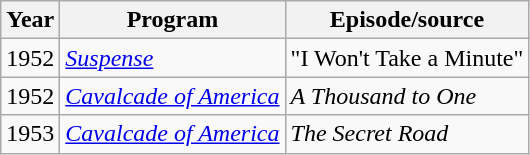<table class="wikitable">
<tr>
<th>Year</th>
<th>Program</th>
<th>Episode/source</th>
</tr>
<tr>
<td>1952</td>
<td><em><a href='#'>Suspense</a></em></td>
<td>"I Won't Take a Minute"</td>
</tr>
<tr>
<td>1952</td>
<td><em><a href='#'>Cavalcade of America</a></em></td>
<td><em>A Thousand to One</em></td>
</tr>
<tr>
<td>1953</td>
<td><em><a href='#'>Cavalcade of America</a></em></td>
<td><em>The Secret Road</em></td>
</tr>
</table>
